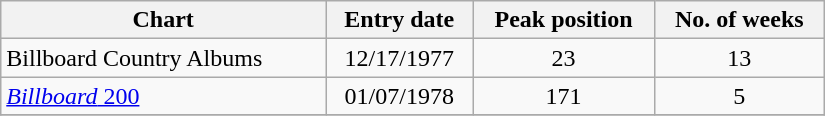<table border=1 cellspacing=0 cellpadding=2 width="550px" class="wikitable">
<tr>
<th align="left">Chart</th>
<th align="left">Entry date</th>
<th align="left">Peak position</th>
<th align="left">No. of weeks</th>
</tr>
<tr>
<td align="left">Billboard Country Albums</td>
<td align="center">12/17/1977</td>
<td align="center">23</td>
<td align="center">13</td>
</tr>
<tr>
<td align="left"><a href='#'><em>Billboard</em> 200</a></td>
<td align="center">01/07/1978</td>
<td align="center">171</td>
<td align="center">5</td>
</tr>
<tr>
</tr>
</table>
